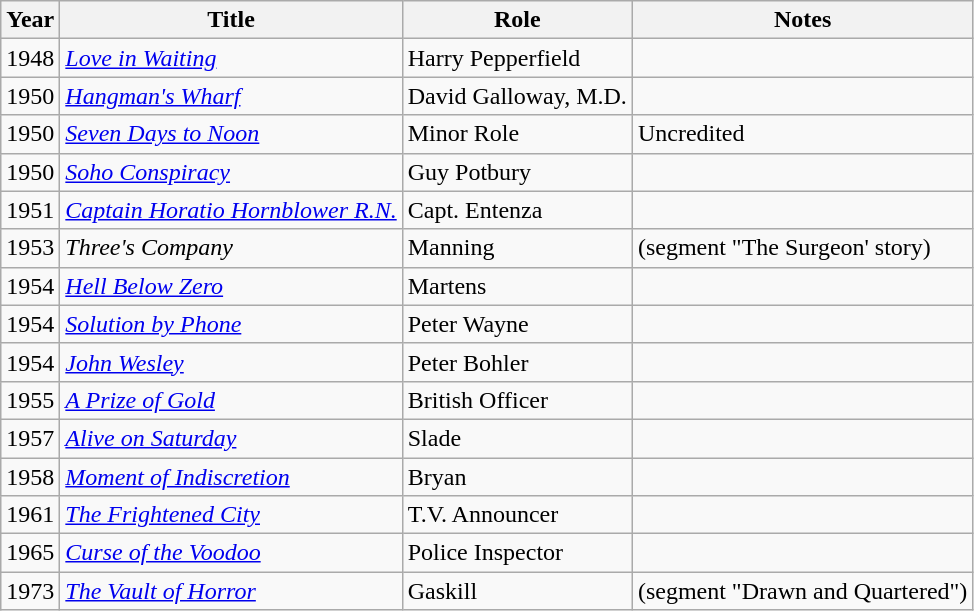<table class="wikitable">
<tr>
<th>Year</th>
<th>Title</th>
<th>Role</th>
<th>Notes</th>
</tr>
<tr>
<td>1948</td>
<td><em><a href='#'>Love in Waiting</a></em></td>
<td>Harry Pepperfield</td>
<td></td>
</tr>
<tr>
<td>1950</td>
<td><em><a href='#'>Hangman's Wharf</a></em></td>
<td>David Galloway, M.D.</td>
<td></td>
</tr>
<tr>
<td>1950</td>
<td><em><a href='#'>Seven Days to Noon</a></em></td>
<td>Minor Role</td>
<td>Uncredited</td>
</tr>
<tr>
<td>1950</td>
<td><em><a href='#'>Soho Conspiracy</a></em></td>
<td>Guy Potbury</td>
<td></td>
</tr>
<tr>
<td>1951</td>
<td><em><a href='#'>Captain Horatio Hornblower R.N.</a></em></td>
<td>Capt. Entenza</td>
<td></td>
</tr>
<tr>
<td>1953</td>
<td><em>Three's Company</em></td>
<td>Manning</td>
<td>(segment "The Surgeon' story)</td>
</tr>
<tr>
<td>1954</td>
<td><em><a href='#'>Hell Below Zero</a></em></td>
<td>Martens</td>
<td></td>
</tr>
<tr>
<td>1954</td>
<td><em><a href='#'>Solution by Phone</a></em></td>
<td>Peter Wayne</td>
<td></td>
</tr>
<tr>
<td>1954</td>
<td><em><a href='#'>John Wesley</a></em></td>
<td>Peter Bohler</td>
<td></td>
</tr>
<tr>
<td>1955</td>
<td><em><a href='#'>A Prize of Gold</a></em></td>
<td>British Officer</td>
<td></td>
</tr>
<tr>
<td>1957</td>
<td><em><a href='#'>Alive on Saturday</a></em></td>
<td>Slade</td>
<td></td>
</tr>
<tr>
<td>1958</td>
<td><em><a href='#'>Moment of Indiscretion</a></em></td>
<td>Bryan</td>
<td></td>
</tr>
<tr>
<td>1961</td>
<td><em><a href='#'>The Frightened City</a></em></td>
<td>T.V. Announcer</td>
<td></td>
</tr>
<tr>
<td>1965</td>
<td><em><a href='#'>Curse of the Voodoo</a></em></td>
<td>Police Inspector</td>
<td></td>
</tr>
<tr>
<td>1973</td>
<td><em><a href='#'>The Vault of Horror</a></em></td>
<td>Gaskill</td>
<td>(segment "Drawn and Quartered")</td>
</tr>
</table>
